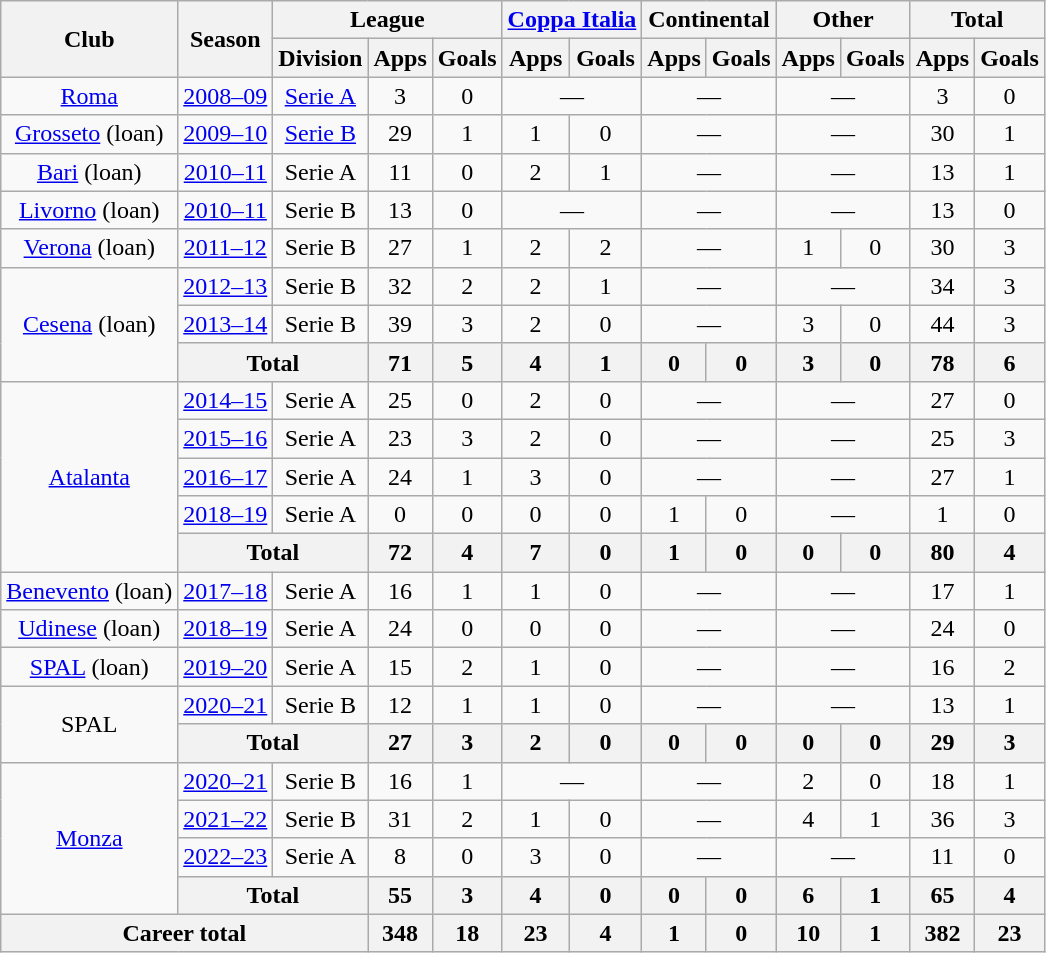<table class="wikitable" style="text-align: center">
<tr>
<th rowspan="2">Club</th>
<th rowspan="2">Season</th>
<th colspan="3">League</th>
<th colspan="2"><a href='#'>Coppa Italia</a></th>
<th colspan="2">Continental</th>
<th colspan="2">Other</th>
<th colspan="2">Total</th>
</tr>
<tr>
<th>Division</th>
<th>Apps</th>
<th>Goals</th>
<th>Apps</th>
<th>Goals</th>
<th>Apps</th>
<th>Goals</th>
<th>Apps</th>
<th>Goals</th>
<th>Apps</th>
<th>Goals</th>
</tr>
<tr>
<td><a href='#'>Roma</a></td>
<td><a href='#'>2008–09</a></td>
<td><a href='#'>Serie A</a></td>
<td>3</td>
<td>0</td>
<td colspan="2">—</td>
<td colspan="2">—</td>
<td colspan="2">—</td>
<td>3</td>
<td>0</td>
</tr>
<tr>
<td><a href='#'>Grosseto</a> (loan)</td>
<td><a href='#'>2009–10</a></td>
<td><a href='#'>Serie B</a></td>
<td>29</td>
<td>1</td>
<td>1</td>
<td>0</td>
<td colspan="2">—</td>
<td colspan="2">—</td>
<td>30</td>
<td>1</td>
</tr>
<tr>
<td><a href='#'>Bari</a> (loan)</td>
<td><a href='#'>2010–11</a></td>
<td>Serie A</td>
<td>11</td>
<td>0</td>
<td>2</td>
<td>1</td>
<td colspan="2">—</td>
<td colspan="2">—</td>
<td>13</td>
<td>1</td>
</tr>
<tr>
<td><a href='#'>Livorno</a> (loan)</td>
<td><a href='#'>2010–11</a></td>
<td>Serie B</td>
<td>13</td>
<td>0</td>
<td colspan="2">—</td>
<td colspan="2">—</td>
<td colspan="2">—</td>
<td>13</td>
<td>0</td>
</tr>
<tr>
<td><a href='#'>Verona</a> (loan)</td>
<td><a href='#'>2011–12</a></td>
<td>Serie B</td>
<td>27</td>
<td>1</td>
<td>2</td>
<td>2</td>
<td colspan="2">—</td>
<td>1</td>
<td>0</td>
<td>30</td>
<td>3</td>
</tr>
<tr>
<td rowspan="3"><a href='#'>Cesena</a> (loan)</td>
<td><a href='#'>2012–13</a></td>
<td>Serie B</td>
<td>32</td>
<td>2</td>
<td>2</td>
<td>1</td>
<td colspan="2">—</td>
<td colspan="2">—</td>
<td>34</td>
<td>3</td>
</tr>
<tr>
<td><a href='#'>2013–14</a></td>
<td>Serie B</td>
<td>39</td>
<td>3</td>
<td>2</td>
<td>0</td>
<td colspan="2">—</td>
<td>3</td>
<td>0</td>
<td>44</td>
<td>3</td>
</tr>
<tr>
<th colspan="2">Total</th>
<th>71</th>
<th>5</th>
<th>4</th>
<th>1</th>
<th>0</th>
<th>0</th>
<th>3</th>
<th>0</th>
<th>78</th>
<th>6</th>
</tr>
<tr>
<td rowspan="5"><a href='#'>Atalanta</a></td>
<td><a href='#'>2014–15</a></td>
<td>Serie A</td>
<td>25</td>
<td>0</td>
<td>2</td>
<td>0</td>
<td colspan="2">—</td>
<td colspan="2">—</td>
<td>27</td>
<td>0</td>
</tr>
<tr>
<td><a href='#'>2015–16</a></td>
<td>Serie A</td>
<td>23</td>
<td>3</td>
<td>2</td>
<td>0</td>
<td colspan="2">—</td>
<td colspan="2">—</td>
<td>25</td>
<td>3</td>
</tr>
<tr>
<td><a href='#'>2016–17</a></td>
<td>Serie A</td>
<td>24</td>
<td>1</td>
<td>3</td>
<td>0</td>
<td colspan="2">—</td>
<td colspan="2">—</td>
<td>27</td>
<td>1</td>
</tr>
<tr>
<td><a href='#'>2018–19</a></td>
<td>Serie A</td>
<td>0</td>
<td>0</td>
<td>0</td>
<td>0</td>
<td>1</td>
<td>0</td>
<td colspan="2">—</td>
<td>1</td>
<td>0</td>
</tr>
<tr>
<th colspan="2">Total</th>
<th>72</th>
<th>4</th>
<th>7</th>
<th>0</th>
<th>1</th>
<th>0</th>
<th>0</th>
<th>0</th>
<th>80</th>
<th>4</th>
</tr>
<tr>
<td><a href='#'>Benevento</a> (loan)</td>
<td><a href='#'>2017–18</a></td>
<td>Serie A</td>
<td>16</td>
<td>1</td>
<td>1</td>
<td>0</td>
<td colspan="2">—</td>
<td colspan="2">—</td>
<td>17</td>
<td>1</td>
</tr>
<tr>
<td><a href='#'>Udinese</a> (loan)</td>
<td><a href='#'>2018–19</a></td>
<td>Serie A</td>
<td>24</td>
<td>0</td>
<td>0</td>
<td>0</td>
<td colspan="2">—</td>
<td colspan="2">—</td>
<td>24</td>
<td>0</td>
</tr>
<tr>
<td><a href='#'>SPAL</a> (loan)</td>
<td><a href='#'>2019–20</a></td>
<td>Serie A</td>
<td>15</td>
<td>2</td>
<td>1</td>
<td>0</td>
<td colspan="2">—</td>
<td colspan="2">—</td>
<td>16</td>
<td>2</td>
</tr>
<tr>
<td rowspan="2">SPAL</td>
<td><a href='#'>2020–21</a></td>
<td>Serie B</td>
<td>12</td>
<td>1</td>
<td>1</td>
<td>0</td>
<td colspan="2">—</td>
<td colspan="2">—</td>
<td>13</td>
<td>1</td>
</tr>
<tr>
<th colspan="2">Total</th>
<th>27</th>
<th>3</th>
<th>2</th>
<th>0</th>
<th>0</th>
<th>0</th>
<th>0</th>
<th>0</th>
<th>29</th>
<th>3</th>
</tr>
<tr>
<td rowspan="4"><a href='#'>Monza</a></td>
<td><a href='#'>2020–21</a></td>
<td>Serie B</td>
<td>16</td>
<td>1</td>
<td colspan="2">—</td>
<td colspan="2">—</td>
<td>2</td>
<td>0</td>
<td>18</td>
<td>1</td>
</tr>
<tr>
<td><a href='#'>2021–22</a></td>
<td>Serie B</td>
<td>31</td>
<td>2</td>
<td>1</td>
<td>0</td>
<td colspan="2">—</td>
<td>4</td>
<td>1</td>
<td>36</td>
<td>3</td>
</tr>
<tr>
<td><a href='#'>2022–23</a></td>
<td>Serie A</td>
<td>8</td>
<td>0</td>
<td>3</td>
<td>0</td>
<td colspan="2">—</td>
<td colspan="2">—</td>
<td>11</td>
<td>0</td>
</tr>
<tr>
<th colspan="2">Total</th>
<th>55</th>
<th>3</th>
<th>4</th>
<th>0</th>
<th>0</th>
<th>0</th>
<th>6</th>
<th>1</th>
<th>65</th>
<th>4</th>
</tr>
<tr>
<th colspan="3">Career total</th>
<th>348</th>
<th>18</th>
<th>23</th>
<th>4</th>
<th>1</th>
<th>0</th>
<th>10</th>
<th>1</th>
<th>382</th>
<th>23</th>
</tr>
</table>
